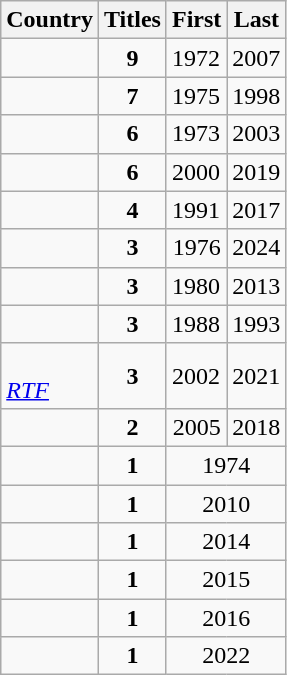<table class="wikitable">
<tr>
<th>Country</th>
<th>Titles</th>
<th>First</th>
<th>Last</th>
</tr>
<tr>
<td></td>
<td style="text-align:center;"><strong>9</strong></td>
<td>1972</td>
<td>2007</td>
</tr>
<tr>
<td></td>
<td style="text-align:center;"><strong>7</strong></td>
<td>1975</td>
<td>1998</td>
</tr>
<tr>
<td></td>
<td style="text-align:center;"><strong>6</strong></td>
<td>1973</td>
<td>2003</td>
</tr>
<tr>
<td></td>
<td style="text-align:center;"><strong>6</strong></td>
<td>2000</td>
<td>2019</td>
</tr>
<tr>
<td></td>
<td style="text-align:center;"><strong>4</strong></td>
<td>1991</td>
<td>2017</td>
</tr>
<tr>
<td></td>
<td style="text-align:center;"><strong>3</strong></td>
<td style="text-align:center;">1976</td>
<td>2024</td>
</tr>
<tr>
<td><em></em><br></td>
<td style="text-align:center;"><strong>3</strong></td>
<td>1980</td>
<td>2013</td>
</tr>
<tr>
<td><em></em><br></td>
<td style="text-align:center;"><strong>3</strong></td>
<td>1988</td>
<td>1993</td>
</tr>
<tr>
<td><br> <em><a href='#'>RTF</a></em></td>
<td style="text-align:center;"><strong>3</strong></td>
<td>2002</td>
<td>2021</td>
</tr>
<tr>
<td></td>
<td style="text-align:center;"><strong>2</strong></td>
<td style="text-align:center;">2005</td>
<td>2018</td>
</tr>
<tr>
<td></td>
<td style="text-align:center;"><strong>1</strong></td>
<td colspan="2" style="text-align:center;">1974</td>
</tr>
<tr>
<td></td>
<td style="text-align:center;"><strong>1</strong></td>
<td colspan="2" style="text-align:center;">2010</td>
</tr>
<tr>
<td></td>
<td style="text-align:center;"><strong>1</strong></td>
<td colspan="2" style="text-align:center;">2014</td>
</tr>
<tr>
<td></td>
<td style="text-align:center;"><strong>1</strong></td>
<td colspan="2" style="text-align:center;">2015</td>
</tr>
<tr>
<td></td>
<td style="text-align:center;"><strong>1</strong></td>
<td colspan="2" style="text-align:center;">2016</td>
</tr>
<tr>
<td></td>
<td style="text-align:center;"><strong>1</strong></td>
<td colspan="2" style="text-align:center;">2022</td>
</tr>
</table>
